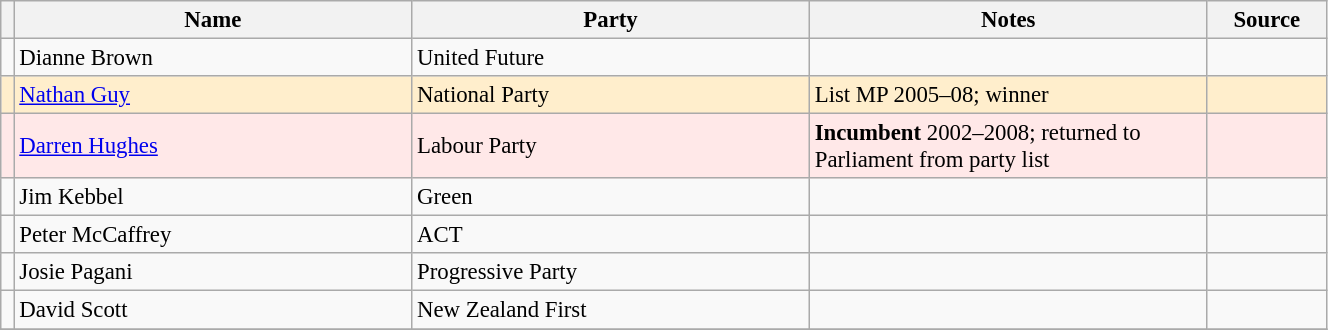<table class="wikitable" width="70%" style="font-size:95%;">
<tr>
<th width=1%></th>
<th width=30%>Name</th>
<th width=30%>Party</th>
<th width=30%>Notes</th>
<th width=9%>Source</th>
</tr>
<tr -->
<td bgcolor=></td>
<td>Dianne Brown</td>
<td>United Future</td>
<td></td>
<td></td>
</tr>
<tr ---- bgcolor=#FFEECC>
<td bgcolor=></td>
<td><a href='#'>Nathan Guy</a></td>
<td>National Party</td>
<td>List MP 2005–08; winner</td>
<td></td>
</tr>
<tr ---- bgcolor=#FFE8E8>
<td bgcolor=></td>
<td><a href='#'>Darren Hughes</a></td>
<td>Labour Party</td>
<td><strong>Incumbent</strong> 2002–2008; returned to Parliament from party list</td>
<td></td>
</tr>
<tr -->
<td bgcolor=></td>
<td>Jim Kebbel</td>
<td>Green</td>
<td></td>
<td></td>
</tr>
<tr -->
<td bgcolor=></td>
<td>Peter McCaffrey</td>
<td>ACT</td>
<td></td>
<td></td>
</tr>
<tr -->
<td bgcolor=></td>
<td>Josie Pagani</td>
<td>Progressive Party</td>
<td></td>
<td></td>
</tr>
<tr -->
<td bgcolor=></td>
<td>David Scott</td>
<td>New Zealand First</td>
<td></td>
<td></td>
</tr>
<tr -->
</tr>
</table>
